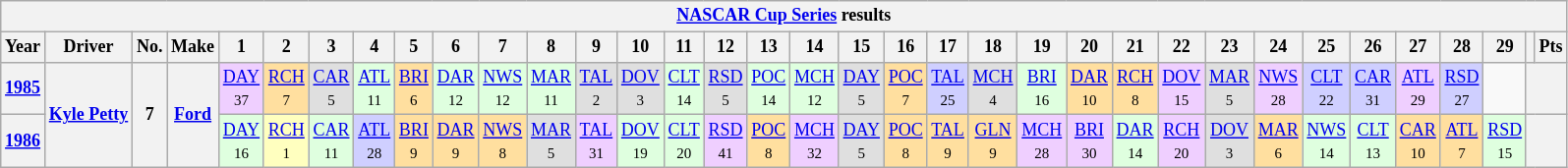<table class="wikitable mw-collapsible mw-collapsed" style="text-align:center; font-size:75%">
<tr>
<th colspan=35><a href='#'>NASCAR Cup Series</a> results</th>
</tr>
<tr>
<th>Year</th>
<th>Driver</th>
<th>No.</th>
<th>Make</th>
<th>1</th>
<th>2</th>
<th>3</th>
<th>4</th>
<th>5</th>
<th>6</th>
<th>7</th>
<th>8</th>
<th>9</th>
<th>10</th>
<th>11</th>
<th>12</th>
<th>13</th>
<th>14</th>
<th>15</th>
<th>16</th>
<th>17</th>
<th>18</th>
<th>19</th>
<th>20</th>
<th>21</th>
<th>22</th>
<th>23</th>
<th>24</th>
<th>25</th>
<th>26</th>
<th>27</th>
<th>28</th>
<th>29</th>
<th></th>
<th>Pts</th>
</tr>
<tr>
<th><a href='#'>1985</a></th>
<th rowspan=4><a href='#'>Kyle Petty</a></th>
<th rowspan=2>7</th>
<th rowspan=2><a href='#'>Ford</a></th>
<td style="background:#EFCFFF;"><a href='#'>DAY</a><br><small>37</small></td>
<td style="background:#FFDF9F;"><a href='#'>RCH</a><br><small>7</small></td>
<td style="background:#dfdfdf;"><a href='#'>CAR</a><br><small>5</small></td>
<td style="background:#DFFFDF;"><a href='#'>ATL</a><br><small>11</small></td>
<td style="background:#FFDF9F;"><a href='#'>BRI</a><br><small>6</small></td>
<td style="background:#DFFFDF;"><a href='#'>DAR</a><br><small>12</small></td>
<td style="background:#DFFFDF;"><a href='#'>NWS</a><br><small>12</small></td>
<td style="background:#DFFFDF;"><a href='#'>MAR</a><br><small>11</small></td>
<td style="background:#dfdfdf;"><a href='#'>TAL</a><br><small>2</small></td>
<td style="background:#dfdfdf;"><a href='#'>DOV</a><br><small>3</small></td>
<td style="background:#DFFFDF;"><a href='#'>CLT</a><br><small>14</small></td>
<td style="background:#dfdfdf;"><a href='#'>RSD</a><br><small>5</small></td>
<td style="background:#DFFFDF;"><a href='#'>POC</a><br><small>14</small></td>
<td style="background:#DFFFDF;"><a href='#'>MCH</a><br><small>12</small></td>
<td style="background:#dfdfdf;"><a href='#'>DAY</a><br><small>5</small></td>
<td style="background:#FFDF9F;"><a href='#'>POC</a><br><small>7</small></td>
<td style="background:#CFCFFF;"><a href='#'>TAL</a><br><small>25</small></td>
<td style="background:#dfdfdf;"><a href='#'>MCH</a><br><small>4</small></td>
<td style="background:#DFFFDF;"><a href='#'>BRI</a><br><small>16</small></td>
<td style="background:#FFDF9F;"><a href='#'>DAR</a><br><small>10</small></td>
<td style="background:#FFDF9F;"><a href='#'>RCH</a><br><small>8</small></td>
<td style="background:#EFCFFF;"><a href='#'>DOV</a><br><small>15</small></td>
<td style="background:#dfdfdf;"><a href='#'>MAR</a><br><small>5</small></td>
<td style="background:#EFCFFF;"><a href='#'>NWS</a><br><small>28</small></td>
<td style="background:#CFCFFF;"><a href='#'>CLT</a><br><small>22</small></td>
<td style="background:#CFCFFF;"><a href='#'>CAR</a><br><small>31</small></td>
<td style="background:#EFCFFF;"><a href='#'>ATL</a><br><small>29</small></td>
<td style="background:#CFCFFF;"><a href='#'>RSD</a><br><small>27</small></td>
<td></td>
<th colspan=2></th>
</tr>
<tr>
<th><a href='#'>1986</a></th>
<td style="background:#DFFFDF;"><a href='#'>DAY</a><br><small>16</small></td>
<td style="background:#FFFFBF;"><a href='#'>RCH</a><br><small>1</small></td>
<td style="background:#DFFFDF;"><a href='#'>CAR</a><br><small>11</small></td>
<td style="background:#CFCFFF;"><a href='#'>ATL</a><br><small>28</small></td>
<td style="background:#FFDF9F;"><a href='#'>BRI</a><br><small>9</small></td>
<td style="background:#FFDF9F;"><a href='#'>DAR</a><br><small>9</small></td>
<td style="background:#FFDF9F;"><a href='#'>NWS</a><br><small>8</small></td>
<td style="background:#dfdfdf;"><a href='#'>MAR</a><br><small>5</small></td>
<td style="background:#EFCFFF;"><a href='#'>TAL</a><br><small>31</small></td>
<td style="background:#DFFFDF;"><a href='#'>DOV</a><br><small>19</small></td>
<td style="background:#DFFFDF;"><a href='#'>CLT</a><br><small>20</small></td>
<td style="background:#EFCFFF;"><a href='#'>RSD</a><br><small>41</small></td>
<td style="background:#FFDF9F;"><a href='#'>POC</a><br><small>8</small></td>
<td style="background:#EFCFFF;"><a href='#'>MCH</a><br><small>32</small></td>
<td style="background:#dfdfdf;"><a href='#'>DAY</a><br><small>5</small></td>
<td style="background:#FFDF9F;"><a href='#'>POC</a><br><small>8</small></td>
<td style="background:#FFDF9F;"><a href='#'>TAL</a><br><small>9</small></td>
<td style="background:#FFDF9F;"><a href='#'>GLN</a><br><small>9</small></td>
<td style="background:#EFCFFF;"><a href='#'>MCH</a><br><small>28</small></td>
<td style="background:#EFCFFF;"><a href='#'>BRI</a><br><small>30</small></td>
<td style="background:#DFFFDF;"><a href='#'>DAR</a><br><small>14</small></td>
<td style="background:#EFCFFF;"><a href='#'>RCH</a><br><small>20</small></td>
<td style="background:#dfdfdf;"><a href='#'>DOV</a><br><small>3</small></td>
<td style="background:#FFDF9F;"><a href='#'>MAR</a><br><small>6</small></td>
<td style="background:#DFFFDF;"><a href='#'>NWS</a><br><small>14</small></td>
<td style="background:#DFFFDF;"><a href='#'>CLT</a><br><small>13</small></td>
<td style="background:#FFDF9F;"><a href='#'>CAR</a><br><small>10</small></td>
<td style="background:#FFDF9F;"><a href='#'>ATL</a><br><small>7</small></td>
<td style="background:#DFFFDF;"><a href='#'>RSD</a><br><small>15</small></td>
<th colspan=2></th>
</tr>
</table>
